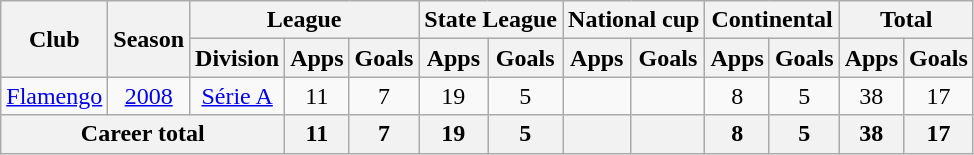<table class="wikitable" style="text-align:center">
<tr>
<th rowspan="2">Club</th>
<th rowspan="2">Season</th>
<th colspan="3">League</th>
<th colspan="2">State League</th>
<th colspan="2">National cup</th>
<th colspan="2">Continental</th>
<th colspan="2">Total</th>
</tr>
<tr>
<th>Division</th>
<th>Apps</th>
<th>Goals</th>
<th>Apps</th>
<th>Goals</th>
<th>Apps</th>
<th>Goals</th>
<th>Apps</th>
<th>Goals</th>
<th>Apps</th>
<th>Goals</th>
</tr>
<tr>
<td><a href='#'>Flamengo</a></td>
<td><a href='#'>2008</a></td>
<td><a href='#'>Série A</a></td>
<td>11</td>
<td>7</td>
<td>19</td>
<td>5</td>
<td></td>
<td></td>
<td>8</td>
<td>5</td>
<td>38</td>
<td>17</td>
</tr>
<tr>
<th colspan="3">Career total</th>
<th>11</th>
<th>7</th>
<th>19</th>
<th>5</th>
<th></th>
<th></th>
<th>8</th>
<th>5</th>
<th>38</th>
<th>17</th>
</tr>
</table>
